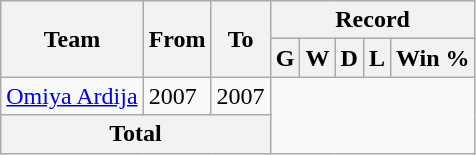<table class="wikitable" style="text-align: center">
<tr>
<th rowspan="2">Team</th>
<th rowspan="2">From</th>
<th rowspan="2">To</th>
<th colspan="5">Record</th>
</tr>
<tr>
<th>G</th>
<th>W</th>
<th>D</th>
<th>L</th>
<th>Win %</th>
</tr>
<tr>
<td align="left"><a href='#'>Omiya Ardija</a></td>
<td align="left">2007</td>
<td align="left">2007<br></td>
</tr>
<tr>
<th colspan="3">Total<br></th>
</tr>
</table>
